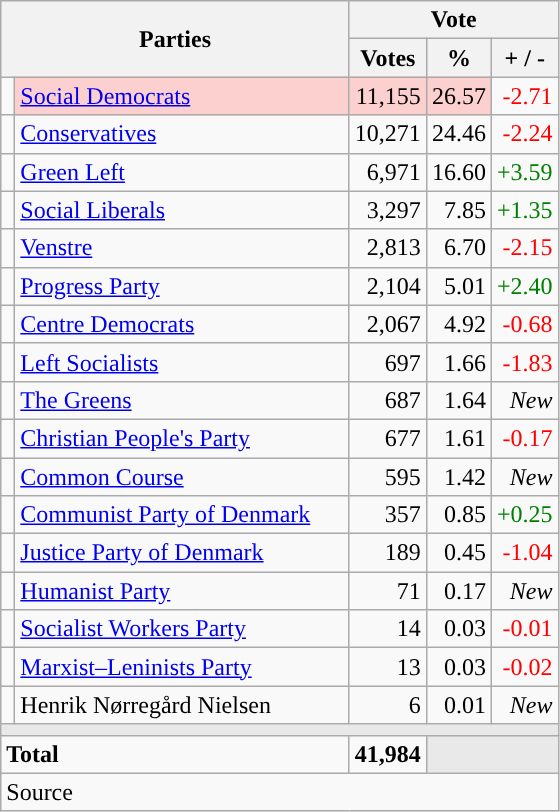<table class="wikitable" style="text-align:right;">
<tr>
<th style="text-align:centre;" rowspan="2" colspan="2" width="225">Parties</th>
<th colspan="3">Vote</th>
</tr>
<tr>
<th width="15">Votes</th>
<th width="15">%</th>
<th width="15">+ / -</th>
</tr>
<tr>
<td width="2" style="color:inherit;background:"></td>
<td bgcolor=#fbd0ce  align="left"><a href='#'>Social Democrats</a></td>
<td bgcolor=#fbd0ce>11,155</td>
<td bgcolor=#fbd0ce>26.57</td>
<td style=color:red;>-2.71</td>
</tr>
<tr>
<td width="2" style="color:inherit;background:"></td>
<td align="left"><a href='#'>Conservatives</a></td>
<td>10,271</td>
<td>24.46</td>
<td style=color:red;>-2.24</td>
</tr>
<tr>
<td width="2" style="color:inherit;background:"></td>
<td align="left"><a href='#'>Green Left</a></td>
<td>6,971</td>
<td>16.60</td>
<td style=color:green;>+3.59</td>
</tr>
<tr>
<td width="2" style="color:inherit;background:"></td>
<td align="left"><a href='#'>Social Liberals</a></td>
<td>3,297</td>
<td>7.85</td>
<td style=color:green;>+1.35</td>
</tr>
<tr>
<td width="2" style="color:inherit;background:"></td>
<td align="left"><a href='#'>Venstre</a></td>
<td>2,813</td>
<td>6.70</td>
<td style=color:red;>-2.15</td>
</tr>
<tr>
<td width="2" style="color:inherit;background:"></td>
<td align="left"><a href='#'>Progress Party</a></td>
<td>2,104</td>
<td>5.01</td>
<td style=color:green;>+2.40</td>
</tr>
<tr>
<td width="2" style="color:inherit;background:"></td>
<td align="left"><a href='#'>Centre Democrats</a></td>
<td>2,067</td>
<td>4.92</td>
<td style=color:red;>-0.68</td>
</tr>
<tr>
<td width="2" style="color:inherit;background:"></td>
<td align="left"><a href='#'>Left Socialists</a></td>
<td>697</td>
<td>1.66</td>
<td style=color:red;>-1.83</td>
</tr>
<tr>
<td width="2" style="color:inherit;background:"></td>
<td align="left"><a href='#'>The Greens</a></td>
<td>687</td>
<td>1.64</td>
<td><em>New</em></td>
</tr>
<tr>
<td width="2" style="color:inherit;background:"></td>
<td align="left"><a href='#'>Christian People's Party</a></td>
<td>677</td>
<td>1.61</td>
<td style=color:red;>-0.17</td>
</tr>
<tr>
<td width="2" style="color:inherit;background:"></td>
<td align="left"><a href='#'>Common Course</a></td>
<td>595</td>
<td>1.42</td>
<td><em>New</em></td>
</tr>
<tr>
<td width="2" style="color:inherit;background:"></td>
<td align="left"><a href='#'>Communist Party of Denmark</a></td>
<td>357</td>
<td>0.85</td>
<td style=color:green;>+0.25</td>
</tr>
<tr>
<td width="2" style="color:inherit;background:"></td>
<td align="left"><a href='#'>Justice Party of Denmark</a></td>
<td>189</td>
<td>0.45</td>
<td style=color:red;>-1.04</td>
</tr>
<tr>
<td width="2" style="color:inherit;background:"></td>
<td align="left"><a href='#'>Humanist Party</a></td>
<td>71</td>
<td>0.17</td>
<td><em>New</em></td>
</tr>
<tr>
<td width="2" style="color:inherit;background:"></td>
<td align="left"><a href='#'>Socialist Workers Party</a></td>
<td>14</td>
<td>0.03</td>
<td style=color:red;>-0.01</td>
</tr>
<tr>
<td width="2" style="color:inherit;background:"></td>
<td align="left"><a href='#'>Marxist–Leninists Party</a></td>
<td>13</td>
<td>0.03</td>
<td style=color:red;>-0.02</td>
</tr>
<tr>
<td width="2" style="color:inherit;background:"></td>
<td align="left">Henrik Nørregård Nielsen</td>
<td>6</td>
<td>0.01</td>
<td><em>New</em></td>
</tr>
<tr>
<td colspan="7" bgcolor="#E9E9E9"></td>
</tr>
<tr>
<td align="left" colspan="2"><strong>Total</strong></td>
<td><strong>41,984</strong></td>
<td bgcolor="#E9E9E9" colspan="2"></td>
</tr>
<tr>
<td align="left" colspan="6">Source</td>
</tr>
</table>
